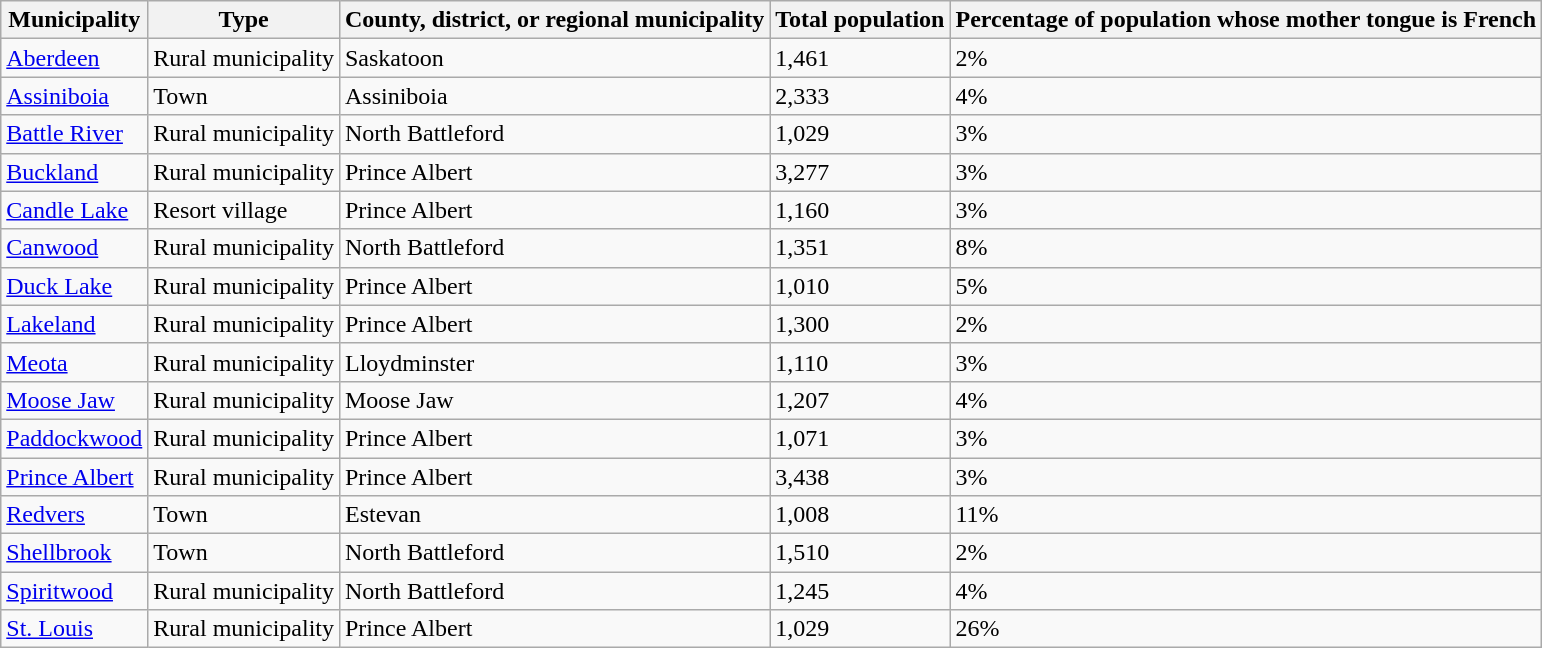<table class="wikitable sortable">
<tr>
<th>Municipality</th>
<th>Type</th>
<th>County, district, or regional municipality</th>
<th>Total population</th>
<th>Percentage of population whose mother tongue is French</th>
</tr>
<tr>
<td><a href='#'>Aberdeen</a></td>
<td>Rural municipality</td>
<td>Saskatoon</td>
<td>1,461</td>
<td>2%</td>
</tr>
<tr>
<td><a href='#'>Assiniboia</a></td>
<td>Town</td>
<td>Assiniboia</td>
<td>2,333</td>
<td>4%</td>
</tr>
<tr>
<td><a href='#'>Battle River</a></td>
<td>Rural municipality</td>
<td>North Battleford</td>
<td>1,029</td>
<td>3%</td>
</tr>
<tr>
<td><a href='#'>Buckland</a></td>
<td>Rural municipality</td>
<td>Prince Albert</td>
<td>3,277</td>
<td>3%</td>
</tr>
<tr>
<td><a href='#'>Candle Lake</a></td>
<td>Resort village</td>
<td>Prince Albert</td>
<td>1,160</td>
<td>3%</td>
</tr>
<tr>
<td><a href='#'>Canwood</a></td>
<td>Rural municipality</td>
<td>North Battleford</td>
<td>1,351</td>
<td>8%</td>
</tr>
<tr>
<td><a href='#'>Duck Lake</a></td>
<td>Rural municipality</td>
<td>Prince Albert</td>
<td>1,010</td>
<td>5%</td>
</tr>
<tr>
<td><a href='#'>Lakeland</a></td>
<td>Rural municipality</td>
<td>Prince Albert</td>
<td>1,300</td>
<td>2%</td>
</tr>
<tr>
<td><a href='#'>Meota</a></td>
<td>Rural municipality</td>
<td>Lloydminster</td>
<td>1,110</td>
<td>3%</td>
</tr>
<tr>
<td><a href='#'>Moose Jaw</a></td>
<td>Rural municipality</td>
<td>Moose Jaw</td>
<td>1,207</td>
<td>4%</td>
</tr>
<tr>
<td><a href='#'>Paddockwood</a></td>
<td>Rural municipality</td>
<td>Prince Albert</td>
<td>1,071</td>
<td>3%</td>
</tr>
<tr>
<td><a href='#'>Prince Albert</a></td>
<td>Rural municipality</td>
<td>Prince Albert</td>
<td>3,438</td>
<td>3%</td>
</tr>
<tr>
<td><a href='#'>Redvers</a></td>
<td>Town</td>
<td>Estevan</td>
<td>1,008</td>
<td>11%</td>
</tr>
<tr>
<td><a href='#'>Shellbrook</a></td>
<td>Town</td>
<td>North Battleford</td>
<td>1,510</td>
<td>2%</td>
</tr>
<tr>
<td><a href='#'>Spiritwood</a></td>
<td>Rural municipality</td>
<td>North Battleford</td>
<td>1,245</td>
<td>4%</td>
</tr>
<tr>
<td><a href='#'>St. Louis</a></td>
<td>Rural municipality</td>
<td>Prince Albert</td>
<td>1,029</td>
<td>26%</td>
</tr>
</table>
